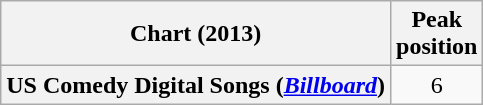<table class="wikitable plainrowheaders" style="text-align:center;">
<tr>
<th scope="col">Chart (2013)</th>
<th scope="col">Peak<br>position</th>
</tr>
<tr>
<th scope="row">US Comedy Digital Songs (<em><a href='#'>Billboard</a></em>)</th>
<td>6</td>
</tr>
</table>
